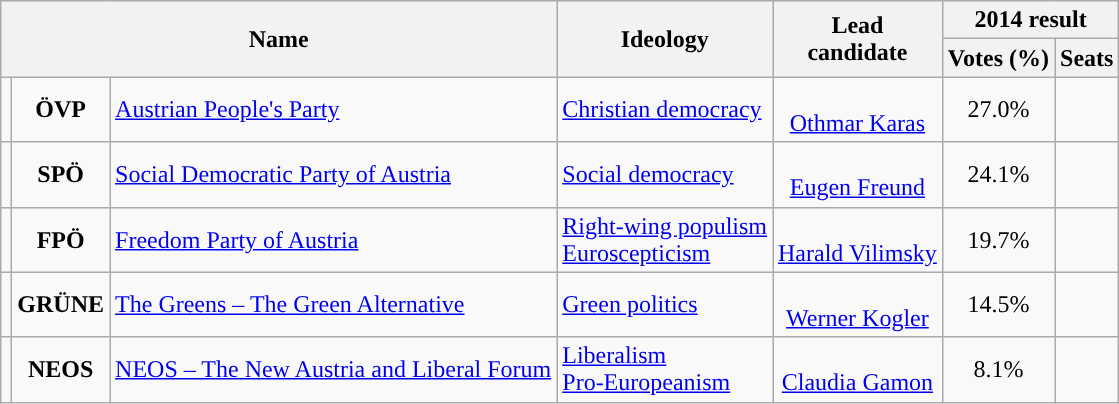<table class="wikitable">
<tr>
<th rowspan="2" colspan="3">Name</th>
<th rowspan="2">Ideology</th>
<th rowspan="2">Lead<br>candidate</th>
<th colspan="2">2014 result</th>
</tr>
<tr>
<th>Votes (%)</th>
<th>Seats</th>
</tr>
<tr>
<td style="background:"></td>
<td style="text-align:center;"><strong>ÖVP</strong></td>
<td><a href='#'>Austrian People's Party</a><br></td>
<td><a href='#'>Christian democracy</a></td>
<td align=center><br><a href='#'>Othmar Karas</a></td>
<td style="text-align:center;">27.0%</td>
<td></td>
</tr>
<tr>
<td style="background:"></td>
<td style="text-align:center;"><strong>SPÖ</strong></td>
<td><a href='#'>Social Democratic Party of Austria</a><br></td>
<td><a href='#'>Social democracy</a></td>
<td align=center><br><a href='#'>Eugen Freund</a></td>
<td style="text-align:center;">24.1%</td>
<td></td>
</tr>
<tr>
<td style="background:"></td>
<td style="text-align:center;"><strong>FPÖ</strong></td>
<td><a href='#'>Freedom Party of Austria</a><br></td>
<td><a href='#'>Right-wing populism</a><br><a href='#'>Euroscepticism</a></td>
<td align=center><br><a href='#'>Harald Vilimsky</a></td>
<td style="text-align:center;">19.7%</td>
<td></td>
</tr>
<tr>
<td style="background:"></td>
<td style="text-align:center;"><strong>GRÜNE</strong></td>
<td><a href='#'>The Greens – The Green Alternative</a><br></td>
<td><a href='#'>Green politics</a></td>
<td align=center><br><a href='#'>Werner Kogler</a></td>
<td style="text-align:center;">14.5%</td>
<td></td>
</tr>
<tr>
<td style="background:"></td>
<td style="text-align:center;"><strong>NEOS</strong></td>
<td><a href='#'>NEOS – The New Austria and Liberal Forum</a><br></td>
<td><a href='#'>Liberalism</a><br><a href='#'>Pro-Europeanism</a></td>
<td align=center><br><a href='#'>Claudia Gamon</a></td>
<td style="text-align:center;">8.1%</td>
<td></td>
</tr>
</table>
